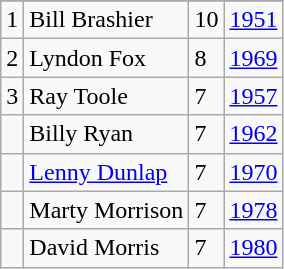<table class="wikitable">
<tr>
</tr>
<tr>
<td>1</td>
<td>Bill Brashier</td>
<td>10</td>
<td><a href='#'>1951</a></td>
</tr>
<tr>
<td>2</td>
<td>Lyndon Fox</td>
<td>8</td>
<td><a href='#'>1969</a></td>
</tr>
<tr>
<td>3</td>
<td>Ray Toole</td>
<td>7</td>
<td><a href='#'>1957</a></td>
</tr>
<tr>
<td></td>
<td>Billy Ryan</td>
<td>7</td>
<td><a href='#'>1962</a></td>
</tr>
<tr>
<td></td>
<td><a href='#'>Lenny Dunlap</a></td>
<td>7</td>
<td><a href='#'>1970</a></td>
</tr>
<tr>
<td></td>
<td>Marty Morrison</td>
<td>7</td>
<td><a href='#'>1978</a></td>
</tr>
<tr>
<td></td>
<td>David Morris</td>
<td>7</td>
<td><a href='#'>1980</a></td>
</tr>
</table>
